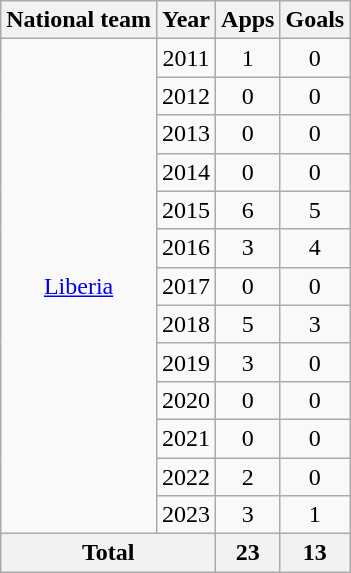<table class="wikitable" style="text-align:center">
<tr>
<th>National team</th>
<th>Year</th>
<th>Apps</th>
<th>Goals</th>
</tr>
<tr>
<td rowspan="13"><a href='#'>Liberia</a></td>
<td>2011</td>
<td>1</td>
<td>0</td>
</tr>
<tr>
<td>2012</td>
<td>0</td>
<td>0</td>
</tr>
<tr>
<td>2013</td>
<td>0</td>
<td>0</td>
</tr>
<tr>
<td>2014</td>
<td>0</td>
<td>0</td>
</tr>
<tr>
<td>2015</td>
<td>6</td>
<td>5</td>
</tr>
<tr>
<td>2016</td>
<td>3</td>
<td>4</td>
</tr>
<tr>
<td>2017</td>
<td>0</td>
<td>0</td>
</tr>
<tr>
<td>2018</td>
<td>5</td>
<td>3</td>
</tr>
<tr>
<td>2019</td>
<td>3</td>
<td>0</td>
</tr>
<tr>
<td>2020</td>
<td>0</td>
<td>0</td>
</tr>
<tr>
<td>2021</td>
<td>0</td>
<td>0</td>
</tr>
<tr>
<td>2022</td>
<td>2</td>
<td>0</td>
</tr>
<tr>
<td>2023</td>
<td>3</td>
<td>1</td>
</tr>
<tr>
<th colspan="2">Total</th>
<th>23</th>
<th>13</th>
</tr>
</table>
